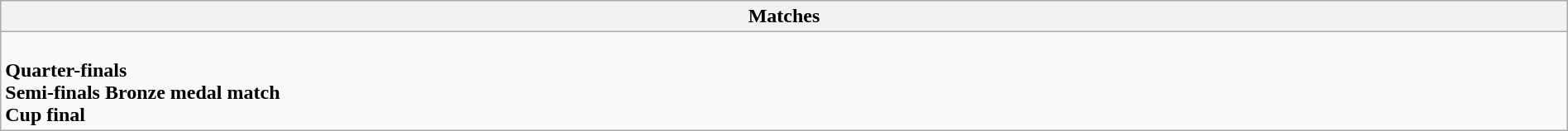<table class="wikitable collapsible collapsed" style="width:100%;">
<tr>
<th>Matches</th>
</tr>
<tr>
<td><br><strong>Quarter-finals</strong>



<br><strong>Semi-finals</strong>


<strong>Bronze medal match</strong>
<br><strong>Cup final</strong>
</td>
</tr>
</table>
